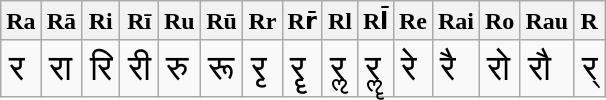<table class="wikitable">
<tr>
<th>Ra</th>
<th>Rā</th>
<th>Ri</th>
<th>Rī</th>
<th>Ru</th>
<th>Rū</th>
<th>Rr</th>
<th>Rr̄</th>
<th>Rl</th>
<th>Rl̄</th>
<th>Re</th>
<th>Rai</th>
<th>Ro</th>
<th>Rau</th>
<th>R</th>
</tr>
<tr style="font-size: 150%;">
<td>र</td>
<td>रा</td>
<td>रि</td>
<td>री</td>
<td>रु</td>
<td>रू</td>
<td>रृ</td>
<td>रॄ</td>
<td>रॢ</td>
<td>रॣ</td>
<td>रे</td>
<td>रै</td>
<td>रो</td>
<td>रौ</td>
<td>र्</td>
</tr>
</table>
